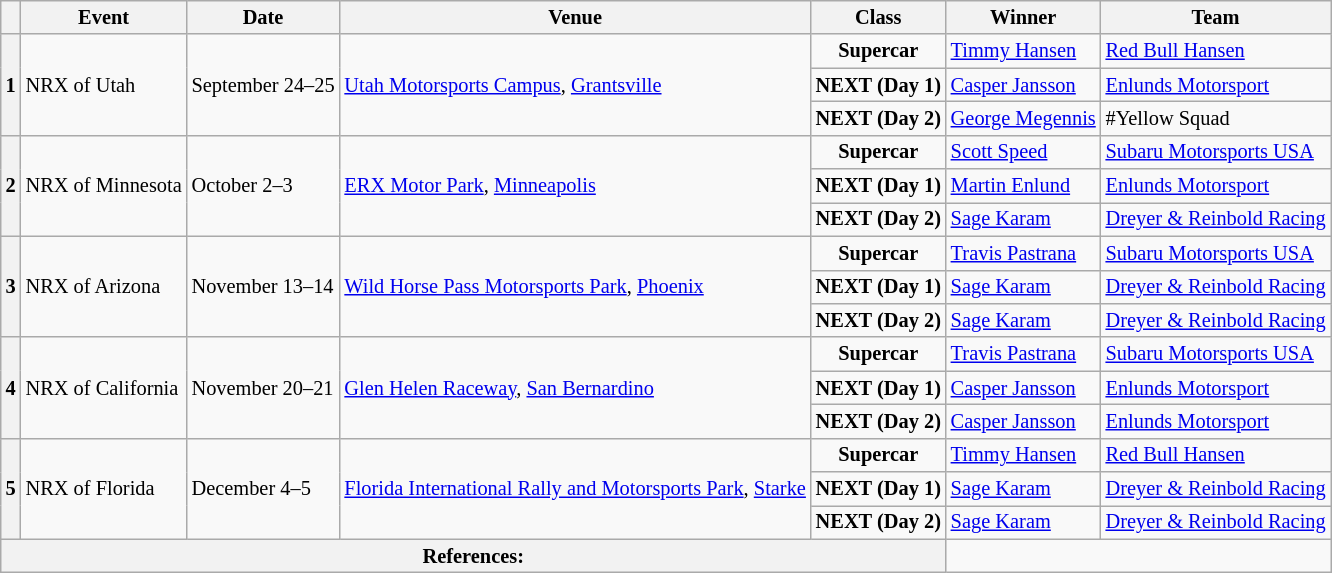<table class="wikitable" style="font-size:85%;">
<tr>
<th></th>
<th>Event</th>
<th>Date</th>
<th>Venue</th>
<th>Class</th>
<th>Winner</th>
<th>Team</th>
</tr>
<tr>
<th rowspan=3>1</th>
<td rowspan=3> NRX of Utah</td>
<td rowspan=3>September 24–25</td>
<td rowspan=3><a href='#'>Utah Motorsports Campus</a>, <a href='#'>Grantsville</a></td>
<td align=center><strong><span>Supercar</span></strong></td>
<td> <a href='#'>Timmy Hansen</a></td>
<td> <a href='#'>Red Bull Hansen</a></td>
</tr>
<tr>
<td align=center><strong><span>NEXT (Day 1) </span></strong></td>
<td> <a href='#'>Casper Jansson</a></td>
<td> <a href='#'>Enlunds Motorsport</a></td>
</tr>
<tr>
<td align=center><strong><span>NEXT (Day 2) </span></strong></td>
<td> <a href='#'>George Megennis</a></td>
<td> #Yellow Squad</td>
</tr>
<tr>
<th rowspan=3>2</th>
<td rowspan=3> NRX of Minnesota</td>
<td rowspan=3>October 2–3</td>
<td rowspan=3><a href='#'>ERX Motor Park</a>, <a href='#'>Minneapolis</a></td>
<td align=center><strong><span>Supercar</span></strong></td>
<td> <a href='#'>Scott Speed</a></td>
<td> <a href='#'>Subaru Motorsports USA</a></td>
</tr>
<tr>
<td align=center><strong><span>NEXT (Day 1) </span></strong></td>
<td> <a href='#'>Martin Enlund</a></td>
<td> <a href='#'>Enlunds Motorsport</a></td>
</tr>
<tr>
<td align=center><strong><span>NEXT (Day 2) </span></strong></td>
<td> <a href='#'>Sage Karam</a></td>
<td> <a href='#'>Dreyer & Reinbold Racing</a></td>
</tr>
<tr>
<th rowspan=3>3</th>
<td rowspan=3> NRX of Arizona</td>
<td rowspan=3>November 13–14</td>
<td rowspan=3><a href='#'>Wild Horse Pass Motorsports Park</a>, <a href='#'>Phoenix</a></td>
<td align=center><strong><span>Supercar</span></strong></td>
<td> <a href='#'>Travis Pastrana</a></td>
<td> <a href='#'>Subaru Motorsports USA</a></td>
</tr>
<tr>
<td align=center><strong><span>NEXT (Day 1) </span></strong></td>
<td> <a href='#'>Sage Karam</a></td>
<td> <a href='#'>Dreyer & Reinbold Racing</a></td>
</tr>
<tr>
<td align=center><strong><span>NEXT (Day 2) </span></strong></td>
<td> <a href='#'>Sage Karam</a></td>
<td> <a href='#'>Dreyer & Reinbold Racing</a></td>
</tr>
<tr>
<th rowspan=3>4</th>
<td rowspan=3> NRX of California</td>
<td rowspan=3>November 20–21</td>
<td rowspan=3><a href='#'>Glen Helen Raceway</a>, <a href='#'>San Bernardino</a></td>
<td align=center><strong><span>Supercar</span></strong></td>
<td> <a href='#'>Travis Pastrana</a></td>
<td> <a href='#'>Subaru Motorsports USA</a></td>
</tr>
<tr>
<td align=center><strong><span>NEXT (Day 1) </span></strong></td>
<td> <a href='#'>Casper Jansson</a></td>
<td> <a href='#'>Enlunds Motorsport</a></td>
</tr>
<tr>
<td align=center><strong><span>NEXT (Day 2) </span></strong></td>
<td> <a href='#'>Casper Jansson</a></td>
<td> <a href='#'>Enlunds Motorsport</a></td>
</tr>
<tr>
<th rowspan=3>5</th>
<td rowspan=3> NRX of Florida</td>
<td rowspan=3>December 4–5</td>
<td rowspan=3><a href='#'>Florida International Rally and Motorsports Park</a>, <a href='#'>Starke</a></td>
<td align=center><strong><span>Supercar</span></strong></td>
<td> <a href='#'>Timmy Hansen</a></td>
<td> <a href='#'>Red Bull Hansen</a></td>
</tr>
<tr>
<td align=center><strong><span>NEXT (Day 1) </span></strong></td>
<td> <a href='#'>Sage Karam</a></td>
<td> <a href='#'>Dreyer & Reinbold Racing</a></td>
</tr>
<tr>
<td align=center><strong><span>NEXT (Day 2) </span></strong></td>
<td> <a href='#'>Sage Karam</a></td>
<td> <a href='#'>Dreyer & Reinbold Racing</a></td>
</tr>
<tr>
<th colspan=5>References:</th>
</tr>
</table>
